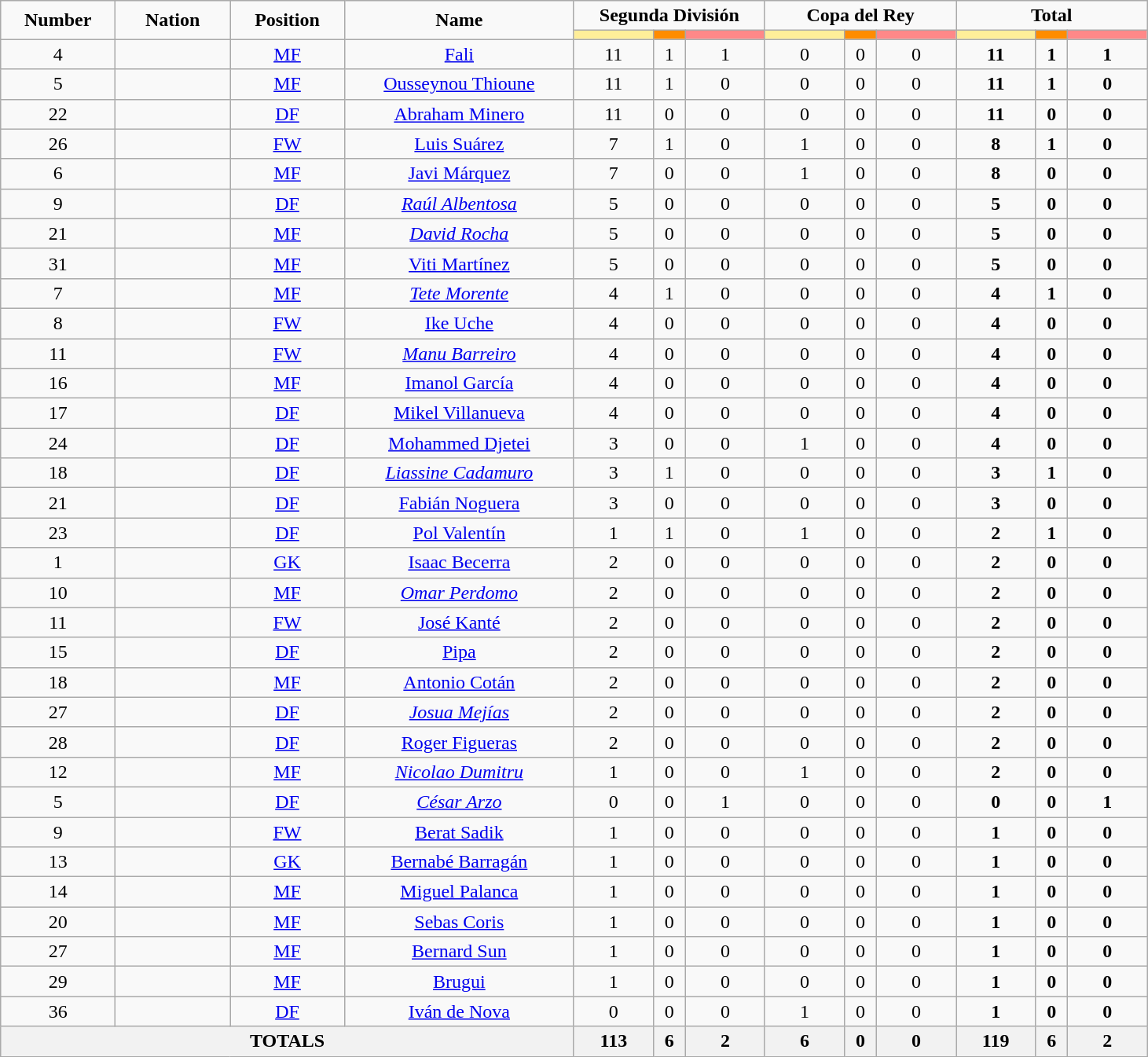<table class="wikitable" style="text-align:center;">
<tr style="text-align:center;">
<td rowspan="2"  style="width:10%; "><strong>Number</strong></td>
<td rowspan="2"  style="width:10%; "><strong>Nation</strong></td>
<td rowspan="2"  style="width:10%; "><strong>Position</strong></td>
<td rowspan="2"  style="width:20%; "><strong>Name</strong></td>
<td colspan="3"><strong>Segunda División</strong></td>
<td colspan="3"><strong>Copa del Rey</strong></td>
<td colspan="3"><strong>Total</strong></td>
</tr>
<tr>
<th style="width:60px; background:#fe9;"></th>
<th style="width:20px; background:#ff8c00;"></th>
<th style="width:60px; background:#ff8888;"></th>
<th style="width:60px; background:#fe9;"></th>
<th style="width:20px; background:#ff8c00;"></th>
<th style="width:60px; background:#ff8888;"></th>
<th style="width:60px; background:#fe9;"></th>
<th style="width:20px; background:#ff8c00;"></th>
<th style="width:60px; background:#ff8888;"></th>
</tr>
<tr>
<td>4</td>
<td></td>
<td><a href='#'>MF</a></td>
<td><a href='#'>Fali</a></td>
<td>11</td>
<td>1</td>
<td>1</td>
<td>0</td>
<td>0</td>
<td>0</td>
<td><strong>11</strong></td>
<td><strong>1</strong></td>
<td><strong>1</strong></td>
</tr>
<tr>
<td>5</td>
<td></td>
<td><a href='#'>MF</a></td>
<td><a href='#'>Ousseynou Thioune</a></td>
<td>11</td>
<td>1</td>
<td>0</td>
<td>0</td>
<td>0</td>
<td>0</td>
<td><strong>11</strong></td>
<td><strong>1</strong></td>
<td><strong>0</strong></td>
</tr>
<tr>
<td>22</td>
<td></td>
<td><a href='#'>DF</a></td>
<td><a href='#'>Abraham Minero</a></td>
<td>11</td>
<td>0</td>
<td>0</td>
<td>0</td>
<td>0</td>
<td>0</td>
<td><strong>11</strong></td>
<td><strong>0</strong></td>
<td><strong>0</strong></td>
</tr>
<tr>
<td>26</td>
<td></td>
<td><a href='#'>FW</a></td>
<td><a href='#'>Luis Suárez</a></td>
<td>7</td>
<td>1</td>
<td>0</td>
<td>1</td>
<td>0</td>
<td>0</td>
<td><strong>8</strong></td>
<td><strong>1</strong></td>
<td><strong>0</strong></td>
</tr>
<tr>
<td>6</td>
<td></td>
<td><a href='#'>MF</a></td>
<td><a href='#'>Javi Márquez</a></td>
<td>7</td>
<td>0</td>
<td>0</td>
<td>1</td>
<td>0</td>
<td>0</td>
<td><strong>8</strong></td>
<td><strong>0</strong></td>
<td><strong>0</strong></td>
</tr>
<tr>
<td>9</td>
<td></td>
<td><a href='#'>DF</a></td>
<td><em><a href='#'>Raúl Albentosa</a></em></td>
<td>5</td>
<td>0</td>
<td>0</td>
<td>0</td>
<td>0</td>
<td>0</td>
<td><strong>5</strong></td>
<td><strong>0</strong></td>
<td><strong>0</strong></td>
</tr>
<tr>
<td>21</td>
<td></td>
<td><a href='#'>MF</a></td>
<td><em><a href='#'>David Rocha</a></em></td>
<td>5</td>
<td>0</td>
<td>0</td>
<td>0</td>
<td>0</td>
<td>0</td>
<td><strong>5</strong></td>
<td><strong>0</strong></td>
<td><strong>0</strong></td>
</tr>
<tr>
<td>31</td>
<td></td>
<td><a href='#'>MF</a></td>
<td><a href='#'>Viti Martínez</a></td>
<td>5</td>
<td>0</td>
<td>0</td>
<td>0</td>
<td>0</td>
<td>0</td>
<td><strong>5</strong></td>
<td><strong>0</strong></td>
<td><strong>0</strong></td>
</tr>
<tr>
<td>7</td>
<td></td>
<td><a href='#'>MF</a></td>
<td><em><a href='#'>Tete Morente</a></em></td>
<td>4</td>
<td>1</td>
<td>0</td>
<td>0</td>
<td>0</td>
<td>0</td>
<td><strong>4</strong></td>
<td><strong>1</strong></td>
<td><strong>0</strong></td>
</tr>
<tr>
<td>8</td>
<td></td>
<td><a href='#'>FW</a></td>
<td><a href='#'>Ike Uche</a></td>
<td>4</td>
<td>0</td>
<td>0</td>
<td>0</td>
<td>0</td>
<td>0</td>
<td><strong>4</strong></td>
<td><strong>0</strong></td>
<td><strong>0</strong></td>
</tr>
<tr>
<td>11</td>
<td></td>
<td><a href='#'>FW</a></td>
<td><em><a href='#'>Manu Barreiro</a></em></td>
<td>4</td>
<td>0</td>
<td>0</td>
<td>0</td>
<td>0</td>
<td>0</td>
<td><strong>4</strong></td>
<td><strong>0</strong></td>
<td><strong>0</strong></td>
</tr>
<tr>
<td>16</td>
<td></td>
<td><a href='#'>MF</a></td>
<td><a href='#'>Imanol García</a></td>
<td>4</td>
<td>0</td>
<td>0</td>
<td>0</td>
<td>0</td>
<td>0</td>
<td><strong>4</strong></td>
<td><strong>0</strong></td>
<td><strong>0</strong></td>
</tr>
<tr>
<td>17</td>
<td></td>
<td><a href='#'>DF</a></td>
<td><a href='#'>Mikel Villanueva</a></td>
<td>4</td>
<td>0</td>
<td>0</td>
<td>0</td>
<td>0</td>
<td>0</td>
<td><strong>4</strong></td>
<td><strong>0</strong></td>
<td><strong>0</strong></td>
</tr>
<tr>
<td>24</td>
<td></td>
<td><a href='#'>DF</a></td>
<td><a href='#'>Mohammed Djetei</a></td>
<td>3</td>
<td>0</td>
<td>0</td>
<td>1</td>
<td>0</td>
<td>0</td>
<td><strong>4</strong></td>
<td><strong>0</strong></td>
<td><strong>0</strong></td>
</tr>
<tr>
<td>18</td>
<td></td>
<td><a href='#'>DF</a></td>
<td><em><a href='#'>Liassine Cadamuro</a></em></td>
<td>3</td>
<td>1</td>
<td>0</td>
<td>0</td>
<td>0</td>
<td>0</td>
<td><strong>3</strong></td>
<td><strong>1</strong></td>
<td><strong>0</strong></td>
</tr>
<tr>
<td>21</td>
<td></td>
<td><a href='#'>DF</a></td>
<td><a href='#'>Fabián Noguera</a></td>
<td>3</td>
<td>0</td>
<td>0</td>
<td>0</td>
<td>0</td>
<td>0</td>
<td><strong>3</strong></td>
<td><strong>0</strong></td>
<td><strong>0</strong></td>
</tr>
<tr>
<td>23</td>
<td></td>
<td><a href='#'>DF</a></td>
<td><a href='#'>Pol Valentín</a></td>
<td>1</td>
<td>1</td>
<td>0</td>
<td>1</td>
<td>0</td>
<td>0</td>
<td><strong>2</strong></td>
<td><strong>1</strong></td>
<td><strong>0</strong></td>
</tr>
<tr>
<td>1</td>
<td></td>
<td><a href='#'>GK</a></td>
<td><a href='#'>Isaac Becerra</a></td>
<td>2</td>
<td>0</td>
<td>0</td>
<td>0</td>
<td>0</td>
<td>0</td>
<td><strong>2</strong></td>
<td><strong>0</strong></td>
<td><strong>0</strong></td>
</tr>
<tr>
<td>10</td>
<td></td>
<td><a href='#'>MF</a></td>
<td><em><a href='#'>Omar Perdomo</a></em></td>
<td>2</td>
<td>0</td>
<td>0</td>
<td>0</td>
<td>0</td>
<td>0</td>
<td><strong>2</strong></td>
<td><strong>0</strong></td>
<td><strong>0</strong></td>
</tr>
<tr>
<td>11</td>
<td></td>
<td><a href='#'>FW</a></td>
<td><a href='#'>José Kanté</a></td>
<td>2</td>
<td>0</td>
<td>0</td>
<td>0</td>
<td>0</td>
<td>0</td>
<td><strong>2</strong></td>
<td><strong>0</strong></td>
<td><strong>0</strong></td>
</tr>
<tr>
<td>15</td>
<td></td>
<td><a href='#'>DF</a></td>
<td><a href='#'>Pipa</a></td>
<td>2</td>
<td>0</td>
<td>0</td>
<td>0</td>
<td>0</td>
<td>0</td>
<td><strong>2</strong></td>
<td><strong>0</strong></td>
<td><strong>0</strong></td>
</tr>
<tr>
<td>18</td>
<td></td>
<td><a href='#'>MF</a></td>
<td><a href='#'>Antonio Cotán</a></td>
<td>2</td>
<td>0</td>
<td>0</td>
<td>0</td>
<td>0</td>
<td>0</td>
<td><strong>2</strong></td>
<td><strong>0</strong></td>
<td><strong>0</strong></td>
</tr>
<tr>
<td>27</td>
<td></td>
<td><a href='#'>DF</a></td>
<td><em><a href='#'>Josua Mejías</a></em></td>
<td>2</td>
<td>0</td>
<td>0</td>
<td>0</td>
<td>0</td>
<td>0</td>
<td><strong>2</strong></td>
<td><strong>0</strong></td>
<td><strong>0</strong></td>
</tr>
<tr>
<td>28</td>
<td></td>
<td><a href='#'>DF</a></td>
<td><a href='#'>Roger Figueras</a></td>
<td>2</td>
<td>0</td>
<td>0</td>
<td>0</td>
<td>0</td>
<td>0</td>
<td><strong>2</strong></td>
<td><strong>0</strong></td>
<td><strong>0</strong></td>
</tr>
<tr>
<td>12</td>
<td></td>
<td><a href='#'>MF</a></td>
<td><em><a href='#'>Nicolao Dumitru</a></em></td>
<td>1</td>
<td>0</td>
<td>0</td>
<td>1</td>
<td>0</td>
<td>0</td>
<td><strong>2</strong></td>
<td><strong>0</strong></td>
<td><strong>0</strong></td>
</tr>
<tr>
<td>5</td>
<td></td>
<td><a href='#'>DF</a></td>
<td><em><a href='#'>César Arzo</a></em></td>
<td>0</td>
<td>0</td>
<td>1</td>
<td>0</td>
<td>0</td>
<td>0</td>
<td><strong>0</strong></td>
<td><strong>0</strong></td>
<td><strong>1</strong></td>
</tr>
<tr>
<td>9</td>
<td></td>
<td><a href='#'>FW</a></td>
<td><a href='#'>Berat Sadik</a></td>
<td>1</td>
<td>0</td>
<td>0</td>
<td>0</td>
<td>0</td>
<td>0</td>
<td><strong>1</strong></td>
<td><strong>0</strong></td>
<td><strong>0</strong></td>
</tr>
<tr>
<td>13</td>
<td></td>
<td><a href='#'>GK</a></td>
<td><a href='#'>Bernabé Barragán</a></td>
<td>1</td>
<td>0</td>
<td>0</td>
<td>0</td>
<td>0</td>
<td>0</td>
<td><strong>1</strong></td>
<td><strong>0</strong></td>
<td><strong>0</strong></td>
</tr>
<tr>
<td>14</td>
<td></td>
<td><a href='#'>MF</a></td>
<td><a href='#'>Miguel Palanca</a></td>
<td>1</td>
<td>0</td>
<td>0</td>
<td>0</td>
<td>0</td>
<td>0</td>
<td><strong>1</strong></td>
<td><strong>0</strong></td>
<td><strong>0</strong></td>
</tr>
<tr>
<td>20</td>
<td></td>
<td><a href='#'>MF</a></td>
<td><a href='#'>Sebas Coris</a></td>
<td>1</td>
<td>0</td>
<td>0</td>
<td>0</td>
<td>0</td>
<td>0</td>
<td><strong>1</strong></td>
<td><strong>0</strong></td>
<td><strong>0</strong></td>
</tr>
<tr>
<td>27</td>
<td></td>
<td><a href='#'>MF</a></td>
<td><a href='#'>Bernard Sun</a></td>
<td>1</td>
<td>0</td>
<td>0</td>
<td>0</td>
<td>0</td>
<td>0</td>
<td><strong>1</strong></td>
<td><strong>0</strong></td>
<td><strong>0</strong></td>
</tr>
<tr>
<td>29</td>
<td></td>
<td><a href='#'>MF</a></td>
<td><a href='#'>Brugui</a></td>
<td>1</td>
<td>0</td>
<td>0</td>
<td>0</td>
<td>0</td>
<td>0</td>
<td><strong>1</strong></td>
<td><strong>0</strong></td>
<td><strong>0</strong></td>
</tr>
<tr>
<td>36</td>
<td></td>
<td><a href='#'>DF</a></td>
<td><a href='#'>Iván de Nova</a></td>
<td>0</td>
<td>0</td>
<td>0</td>
<td>1</td>
<td>0</td>
<td>0</td>
<td><strong>1</strong></td>
<td><strong>0</strong></td>
<td><strong>0</strong></td>
</tr>
<tr>
<th colspan="4">TOTALS</th>
<th>113</th>
<th>6</th>
<th>2</th>
<th>6</th>
<th>0</th>
<th>0</th>
<th>119</th>
<th>6</th>
<th>2</th>
</tr>
</table>
